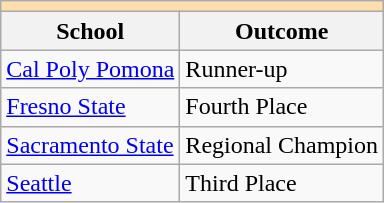<table class="wikitable" style="float:left; margin-right:1em;">
<tr>
<th colspan="3" style="background:#ffdead;"></th>
</tr>
<tr>
<th>School</th>
<th>Outcome</th>
</tr>
<tr>
<td><a href='#'>Cal Poly Pomona</a></td>
<td>Runner-up</td>
</tr>
<tr>
<td><a href='#'>Fresno State</a></td>
<td>Fourth Place</td>
</tr>
<tr>
<td><a href='#'>Sacramento State</a></td>
<td>Regional Champion</td>
</tr>
<tr>
<td><a href='#'>Seattle</a></td>
<td>Third Place</td>
</tr>
</table>
